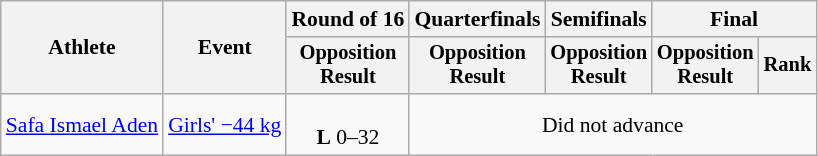<table class="wikitable" style="font-size:90%;">
<tr>
<th rowspan=2>Athlete</th>
<th rowspan=2>Event</th>
<th>Round of 16</th>
<th>Quarterfinals</th>
<th>Semifinals</th>
<th colspan=2>Final</th>
</tr>
<tr style="font-size:95%">
<th>Opposition<br>Result</th>
<th>Opposition<br>Result</th>
<th>Opposition<br>Result</th>
<th>Opposition<br>Result</th>
<th>Rank</th>
</tr>
<tr align=center>
<td align=left><a href='#'>Safa Ismael Aden</a></td>
<td align=left><a href='#'>Girls' −44 kg</a></td>
<td><br><strong>L</strong> 0–32</td>
<td colspan=4>Did not advance</td>
</tr>
</table>
